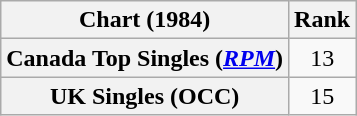<table class="wikitable plainrowheaders" style="text-align:center">
<tr>
<th>Chart (1984)</th>
<th>Rank</th>
</tr>
<tr>
<th scope="row">Canada Top Singles (<em><a href='#'>RPM</a></em>)</th>
<td>13</td>
</tr>
<tr>
<th scope="row">UK Singles (OCC)</th>
<td>15</td>
</tr>
</table>
